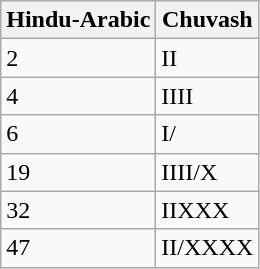<table class="wikitable">
<tr>
<th>Hindu-Arabic</th>
<th>Chuvash</th>
</tr>
<tr>
<td>2</td>
<td>II</td>
</tr>
<tr>
<td>4</td>
<td>IIII</td>
</tr>
<tr>
<td>6</td>
<td>I/</td>
</tr>
<tr>
<td>19</td>
<td>IIII/X</td>
</tr>
<tr>
<td>32</td>
<td>IIXXX</td>
</tr>
<tr>
<td>47</td>
<td>II/XXXX</td>
</tr>
</table>
